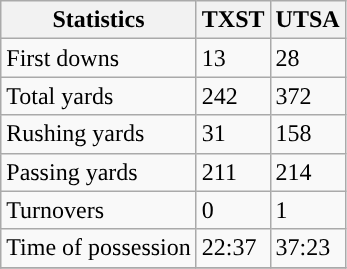<table class="wikitable" style="float: left;">
<tr>
<th>Statistics</th>
<th>TXST</th>
<th>UTSA</th>
</tr>
<tr>
<td>First downs</td>
<td>13</td>
<td>28</td>
</tr>
<tr>
<td>Total yards</td>
<td>242</td>
<td>372</td>
</tr>
<tr>
<td>Rushing yards</td>
<td>31</td>
<td>158</td>
</tr>
<tr>
<td>Passing yards</td>
<td>211</td>
<td>214</td>
</tr>
<tr>
<td>Turnovers</td>
<td>0</td>
<td>1</td>
</tr>
<tr>
<td>Time of possession</td>
<td>22:37</td>
<td>37:23</td>
</tr>
<tr>
</tr>
</table>
